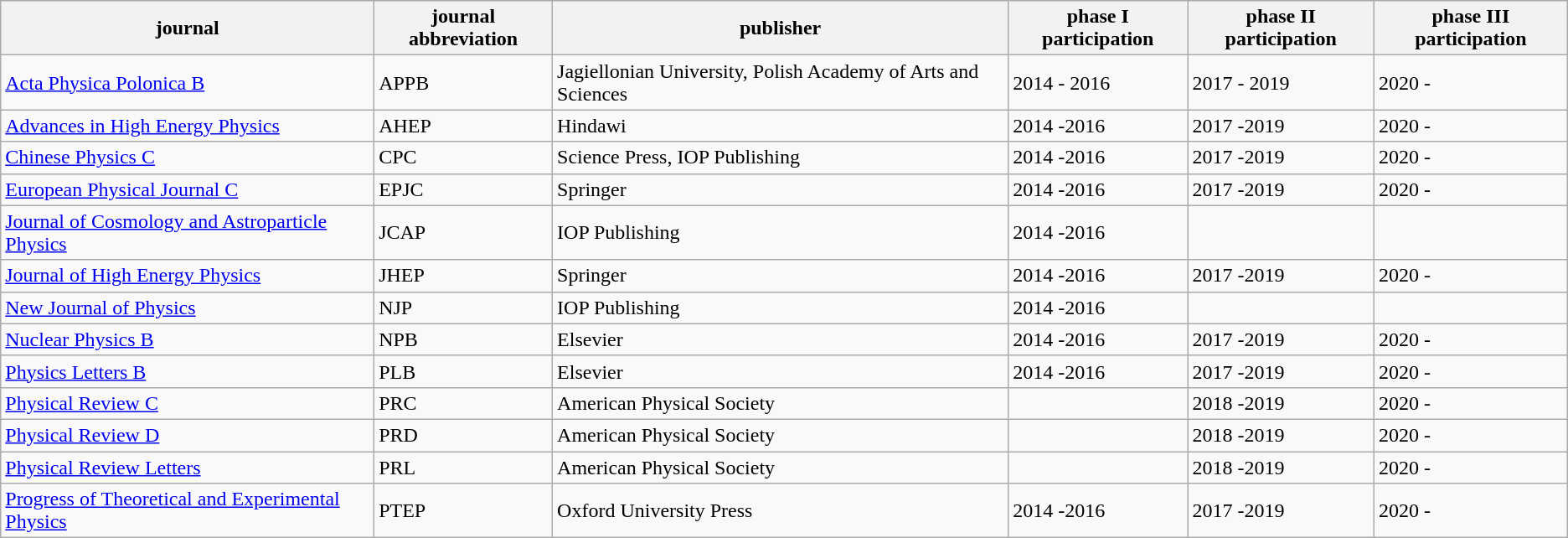<table class="wikitable">
<tr>
<th>journal</th>
<th>journal abbreviation</th>
<th>publisher</th>
<th>phase I participation</th>
<th>phase II participation</th>
<th>phase III participation</th>
</tr>
<tr>
<td><a href='#'>Acta Physica Polonica B</a></td>
<td>APPB</td>
<td>Jagiellonian University, Polish Academy of Arts and Sciences</td>
<td>2014 - 2016</td>
<td>2017 - 2019</td>
<td>2020 -</td>
</tr>
<tr>
<td><a href='#'>Advances in High Energy Physics</a></td>
<td>AHEP</td>
<td>Hindawi</td>
<td>2014 -2016</td>
<td>2017 -2019</td>
<td>2020 -</td>
</tr>
<tr>
<td><a href='#'>Chinese Physics C</a></td>
<td>CPC</td>
<td>Science Press, IOP Publishing</td>
<td>2014 -2016</td>
<td>2017 -2019</td>
<td>2020 -</td>
</tr>
<tr>
<td><a href='#'>European Physical Journal C</a></td>
<td>EPJC</td>
<td>Springer</td>
<td>2014 -2016</td>
<td>2017 -2019</td>
<td>2020 -</td>
</tr>
<tr>
<td><a href='#'>Journal of Cosmology and Astroparticle Physics</a></td>
<td>JCAP</td>
<td>IOP Publishing</td>
<td>2014 -2016</td>
<td></td>
</tr>
<tr>
<td><a href='#'>Journal of High Energy Physics</a></td>
<td>JHEP</td>
<td>Springer</td>
<td>2014 -2016</td>
<td>2017 -2019</td>
<td>2020 -</td>
</tr>
<tr>
<td><a href='#'>New Journal of Physics</a></td>
<td>NJP</td>
<td>IOP Publishing</td>
<td>2014 -2016</td>
<td></td>
</tr>
<tr>
<td><a href='#'>Nuclear Physics B</a></td>
<td>NPB</td>
<td>Elsevier</td>
<td>2014 -2016</td>
<td>2017 -2019</td>
<td>2020 -</td>
</tr>
<tr>
<td><a href='#'>Physics Letters B</a></td>
<td>PLB</td>
<td>Elsevier</td>
<td>2014 -2016</td>
<td>2017 -2019</td>
<td>2020 -</td>
</tr>
<tr>
<td><a href='#'>Physical Review C</a></td>
<td>PRC</td>
<td>American Physical Society</td>
<td></td>
<td>2018 -2019</td>
<td>2020 -</td>
</tr>
<tr>
<td><a href='#'>Physical Review D</a></td>
<td>PRD</td>
<td>American Physical Society</td>
<td></td>
<td>2018 -2019</td>
<td>2020 -</td>
</tr>
<tr>
<td><a href='#'>Physical Review Letters</a></td>
<td>PRL</td>
<td>American Physical Society</td>
<td></td>
<td>2018 -2019</td>
<td>2020 -</td>
</tr>
<tr>
<td><a href='#'>Progress of Theoretical and Experimental Physics</a></td>
<td>PTEP</td>
<td>Oxford University Press</td>
<td>2014 -2016</td>
<td>2017 -2019</td>
<td>2020 -</td>
</tr>
</table>
